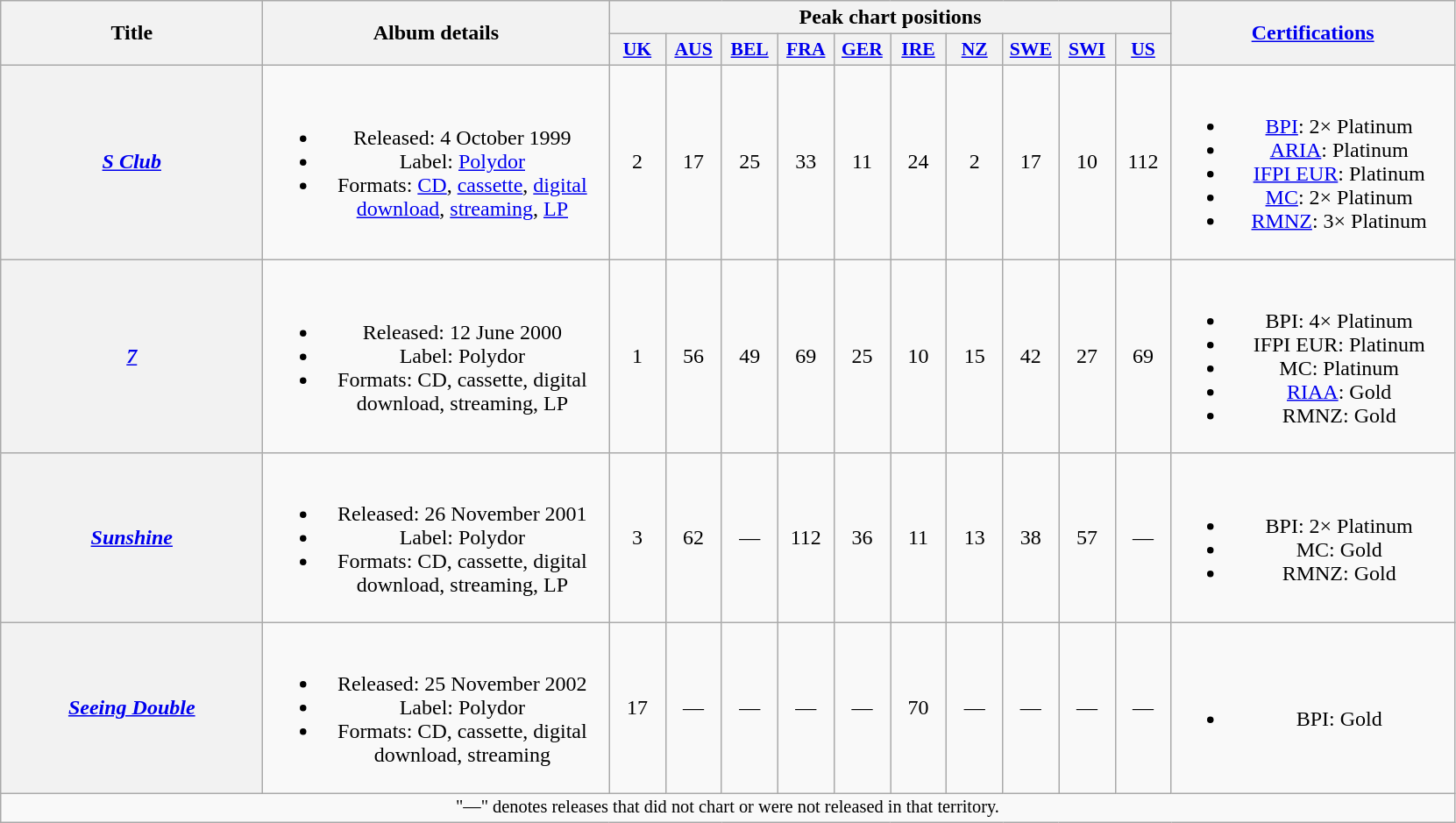<table class="wikitable plainrowheaders" style="text-align:center;">
<tr>
<th scope="col" rowspan="2" style="width:12em;">Title</th>
<th scope="col" rowspan="2" style="width:16em;">Album details</th>
<th scope="col" colspan="10">Peak chart positions</th>
<th scope="col" rowspan="2" style="width:13em;"><a href='#'>Certifications</a></th>
</tr>
<tr>
<th scope="col" style="width:2.5em;font-size:90%;"><a href='#'>UK</a><br></th>
<th scope="col" style="width:2.5em;font-size:90%;"><a href='#'>AUS</a><br></th>
<th scope="col" style="width:2.5em;font-size:90%;"><a href='#'>BEL</a><br></th>
<th scope="col" style="width:2.5em;font-size:90%;"><a href='#'>FRA</a><br></th>
<th scope="col" style="width:2.5em;font-size:90%;"><a href='#'>GER</a><br></th>
<th scope="col" style="width:2.5em;font-size:90%;"><a href='#'>IRE</a><br></th>
<th scope="col" style="width:2.5em;font-size:90%;"><a href='#'>NZ</a><br></th>
<th scope="col" style="width:2.5em;font-size:90%;"><a href='#'>SWE</a><br></th>
<th scope="col" style="width:2.5em;font-size:90%;"><a href='#'>SWI</a><br></th>
<th scope="col" style="width:2.5em;font-size:90%;"><a href='#'>US</a><br></th>
</tr>
<tr>
<th scope="row"><em><a href='#'>S Club</a></em></th>
<td><br><ul><li>Released: 4 October 1999</li><li>Label: <a href='#'>Polydor</a></li><li>Formats: <a href='#'>CD</a>, <a href='#'>cassette</a>, <a href='#'>digital download</a>, <a href='#'>streaming</a>, <a href='#'>LP</a></li></ul></td>
<td>2</td>
<td>17</td>
<td>25</td>
<td>33</td>
<td>11</td>
<td>24</td>
<td>2</td>
<td>17</td>
<td>10</td>
<td>112</td>
<td><br><ul><li><a href='#'>BPI</a>: 2× Platinum</li><li><a href='#'>ARIA</a>: Platinum</li><li><a href='#'>IFPI EUR</a>: Platinum</li><li><a href='#'>MC</a>: 2× Platinum</li><li><a href='#'>RMNZ</a>: 3× Platinum</li></ul></td>
</tr>
<tr>
<th scope="row"><em><a href='#'>7</a></em></th>
<td><br><ul><li>Released: 12 June 2000</li><li>Label: Polydor</li><li>Formats: CD, cassette, digital download, streaming, LP</li></ul></td>
<td>1</td>
<td>56</td>
<td>49</td>
<td>69</td>
<td>25</td>
<td>10</td>
<td>15</td>
<td>42</td>
<td>27</td>
<td>69</td>
<td><br><ul><li>BPI: 4× Platinum</li><li>IFPI EUR: Platinum</li><li>MC: Platinum</li><li><a href='#'>RIAA</a>: Gold</li><li>RMNZ: Gold</li></ul></td>
</tr>
<tr>
<th scope="row"><em><a href='#'>Sunshine</a></em></th>
<td><br><ul><li>Released: 26 November 2001</li><li>Label: Polydor</li><li>Formats: CD, cassette, digital download, streaming, LP</li></ul></td>
<td>3</td>
<td>62</td>
<td>—</td>
<td>112</td>
<td>36</td>
<td>11</td>
<td>13</td>
<td>38</td>
<td>57</td>
<td>—</td>
<td><br><ul><li>BPI: 2× Platinum</li><li>MC: Gold</li><li>RMNZ: Gold</li></ul></td>
</tr>
<tr>
<th scope="row"><em><a href='#'>Seeing Double</a></em></th>
<td><br><ul><li>Released: 25 November 2002</li><li>Label: Polydor</li><li>Formats: CD, cassette, digital download, streaming</li></ul></td>
<td>17</td>
<td>—</td>
<td>—</td>
<td>—</td>
<td>—</td>
<td>70</td>
<td>—</td>
<td>—</td>
<td>—</td>
<td>—</td>
<td><br><ul><li>BPI: Gold</li></ul></td>
</tr>
<tr>
<td align="center" colspan="15" style="font-size:85%">"—" denotes releases that did not chart or were not released in that territory.</td>
</tr>
</table>
